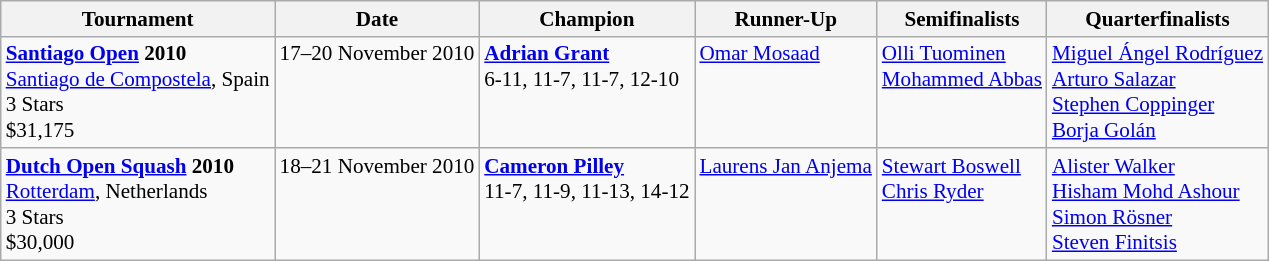<table class="wikitable" style="font-size:88%">
<tr>
<th>Tournament</th>
<th>Date</th>
<th>Champion</th>
<th>Runner-Up</th>
<th>Semifinalists</th>
<th>Quarterfinalists</th>
</tr>
<tr valign=top>
<td><strong><a href='#'>Santiago Open</a> 2010</strong><br> <a href='#'>Santiago de Compostela</a>, Spain<br>3 Stars<br>$31,175</td>
<td>17–20 November 2010</td>
<td> <strong><a href='#'>Adrian Grant</a></strong><br>6-11, 11-7, 11-7, 12-10</td>
<td> <a href='#'>Omar Mosaad</a></td>
<td> <a href='#'>Olli Tuominen</a><br> <a href='#'>Mohammed Abbas</a></td>
<td> <a href='#'>Miguel Ángel Rodríguez</a><br> <a href='#'>Arturo Salazar</a><br> <a href='#'>Stephen Coppinger</a><br> <a href='#'>Borja Golán</a></td>
</tr>
<tr valign=top>
<td><strong><a href='#'>Dutch Open Squash</a> 2010</strong><br> <a href='#'>Rotterdam</a>, Netherlands<br>3 Stars<br>$30,000</td>
<td>18–21 November 2010</td>
<td> <strong><a href='#'>Cameron Pilley</a></strong><br>11-7, 11-9, 11-13, 14-12</td>
<td> <a href='#'>Laurens Jan Anjema</a></td>
<td> <a href='#'>Stewart Boswell</a><br> <a href='#'>Chris Ryder</a></td>
<td> <a href='#'>Alister Walker</a><br> <a href='#'>Hisham Mohd Ashour</a><br> <a href='#'>Simon Rösner</a><br> <a href='#'>Steven Finitsis</a></td>
</tr>
</table>
